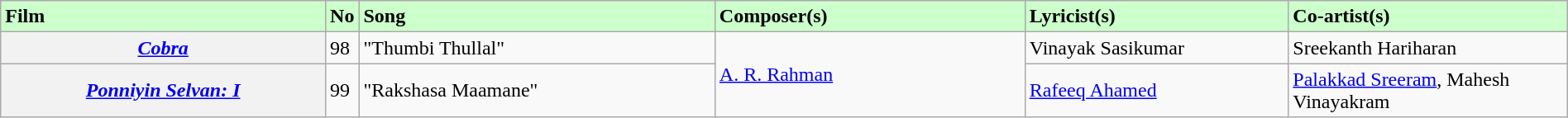<table class="wikitable plainrowheaders" width="100%" textcolor:#000;">
<tr style="background:#cfc; text-align:" center;">
<td scope="col" width="21%"><strong>Film</strong></td>
<td><strong>No</strong></td>
<td scope="col" width="23%"><strong>Song</strong></td>
<td scope="col" width="20%"><strong>Composer(s)</strong></td>
<td scope="col" width="17%"><strong>Lyricist(s)</strong></td>
<td scope="col" width="18%"><strong>Co-artist(s)</strong></td>
</tr>
<tr>
<th><em><a href='#'>Cobra</a></em></th>
<td>98</td>
<td>"Thumbi Thullal"</td>
<td rowspan="2"><a href='#'>A. R. Rahman</a></td>
<td>Vinayak Sasikumar</td>
<td>Sreekanth Hariharan</td>
</tr>
<tr>
<th><em><a href='#'>Ponniyin Selvan: I</a></em></th>
<td>99</td>
<td>"Rakshasa Maamane"</td>
<td><a href='#'>Rafeeq Ahamed</a></td>
<td><a href='#'>Palakkad Sreeram</a>, Mahesh Vinayakram</td>
</tr>
</table>
